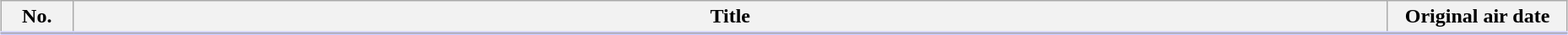<table class="wikitable" style="width:98%; margin:auto; background:#FFF;">
<tr style="border-bottom: 3px solid #CCF">
<th style="width:50px;">No.</th>
<th>Title</th>
<th style="width:135px;">Original air date</th>
</tr>
<tr>
</tr>
</table>
